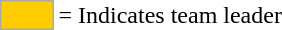<table>
<tr>
<td style="background-color:#FFCC00; border:1px solid #aaaaaa; width:2em;"></td>
<td>= Indicates team leader</td>
</tr>
</table>
